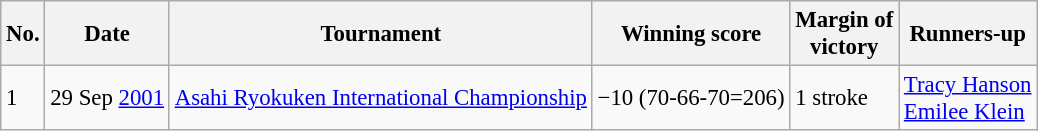<table class="wikitable" style="font-size:95%;">
<tr>
<th>No.</th>
<th>Date</th>
<th>Tournament</th>
<th>Winning score</th>
<th>Margin of<br> victory</th>
<th>Runners-up</th>
</tr>
<tr>
<td>1</td>
<td>29 Sep <a href='#'>2001</a></td>
<td><a href='#'>Asahi Ryokuken International Championship</a></td>
<td>−10 (70-66-70=206)</td>
<td>1 stroke</td>
<td> <a href='#'>Tracy Hanson</a><br> <a href='#'>Emilee Klein</a></td>
</tr>
</table>
